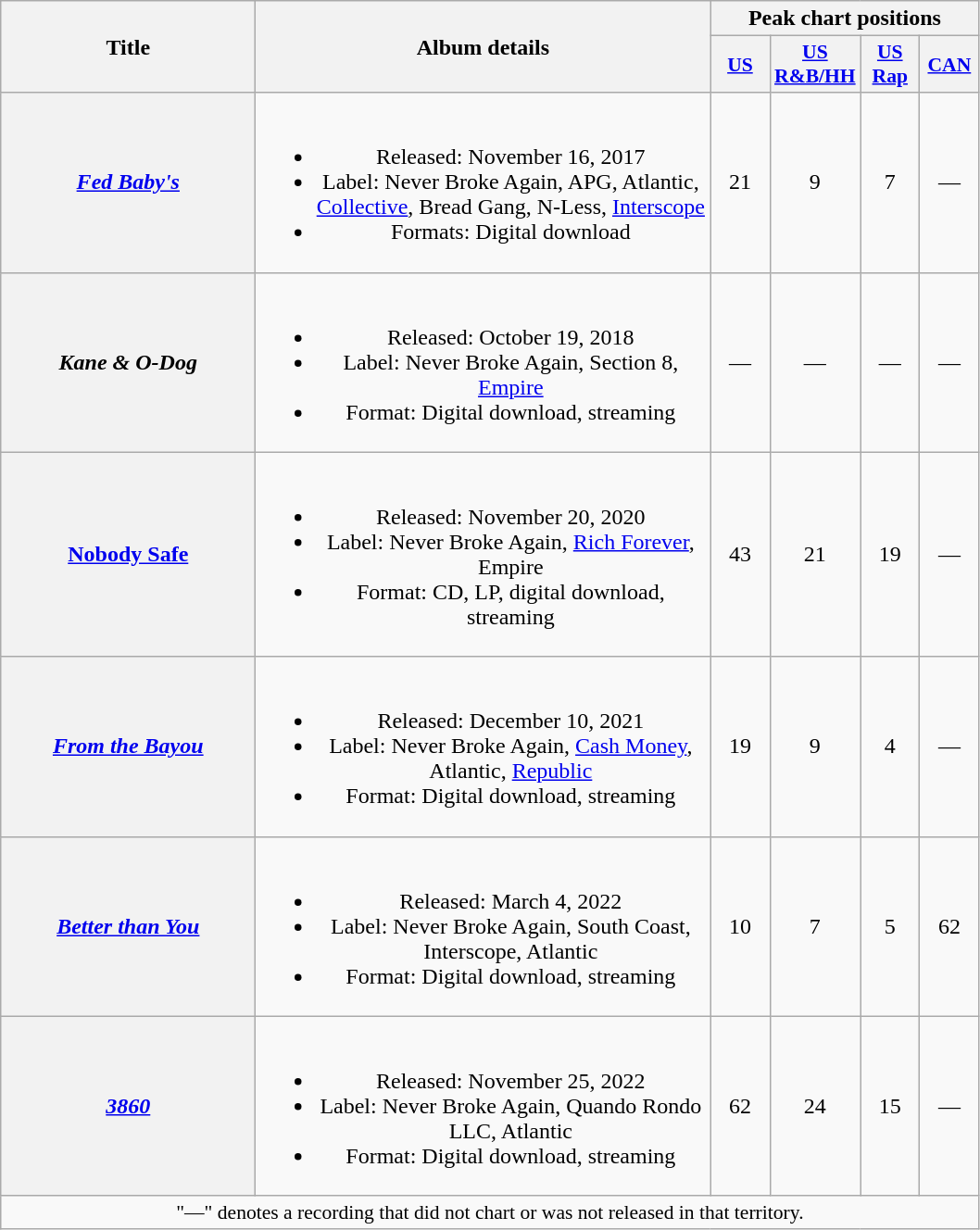<table class="wikitable plainrowheaders" style="text-align:center;">
<tr>
<th scope="col" rowspan="2" style="width:11em;">Title</th>
<th scope="col" rowspan="2" style="width:20em;">Album details</th>
<th scope="col" colspan="4">Peak chart positions</th>
</tr>
<tr>
<th scope="col" style="width:2.5em;font-size:90%;"><a href='#'>US</a><br></th>
<th scope="col" style="width:2.5em;font-size:90%;"><a href='#'>US<br>R&B/HH</a><br></th>
<th scope="col" style="width:2.5em;font-size:90%;"><a href='#'>US Rap</a><br></th>
<th scope="col" style="width:2.5em;font-size:90%;"><a href='#'>CAN</a><br></th>
</tr>
<tr>
<th scope="row"><em><a href='#'>Fed Baby's</a></em> </th>
<td><br><ul><li>Released: November 16, 2017</li><li>Label: Never Broke Again, APG, Atlantic, <a href='#'>Collective</a>, Bread Gang, N-Less, <a href='#'>Interscope</a></li><li>Formats: Digital download</li></ul></td>
<td>21</td>
<td>9</td>
<td>7</td>
<td>—</td>
</tr>
<tr>
<th scope="row"><em>Kane & O-Dog</em> </th>
<td><br><ul><li>Released: October 19, 2018</li><li>Label: Never Broke Again, Section 8, <a href='#'>Empire</a></li><li>Format: Digital download, streaming</li></ul></td>
<td>—</td>
<td>—</td>
<td>—</td>
<td>—</td>
</tr>
<tr>
<th scope="row"><a href='#'>Nobody Safe</a> </th>
<td><br><ul><li>Released: November 20, 2020</li><li>Label: Never Broke Again, <a href='#'>Rich Forever</a>, Empire</li><li>Format: CD, LP, digital download, streaming</li></ul></td>
<td>43</td>
<td>21</td>
<td>19</td>
<td>—</td>
</tr>
<tr>
<th scope="row"><em><a href='#'>From the Bayou</a></em> </th>
<td><br><ul><li>Released: December 10, 2021</li><li>Label: Never Broke Again, <a href='#'>Cash Money</a>, Atlantic, <a href='#'>Republic</a></li><li>Format: Digital download, streaming</li></ul></td>
<td>19</td>
<td>9</td>
<td>4</td>
<td>—</td>
</tr>
<tr>
<th scope="row"><em><a href='#'>Better than You</a></em> </th>
<td><br><ul><li>Released: March 4, 2022</li><li>Label: Never Broke Again, South Coast, Interscope, Atlantic</li><li>Format: Digital download, streaming</li></ul></td>
<td>10</td>
<td>7</td>
<td>5</td>
<td>62</td>
</tr>
<tr>
<th scope="row"><em><a href='#'>3860</a></em> </th>
<td><br><ul><li>Released: November 25, 2022</li><li>Label: Never Broke Again, Quando Rondo LLC, Atlantic</li><li>Format: Digital download, streaming</li></ul></td>
<td>62</td>
<td>24</td>
<td>15</td>
<td>—</td>
</tr>
<tr>
<td colspan="13" style="font-size:90%">"—" denotes a recording that did not chart or was not released in that territory.</td>
</tr>
</table>
